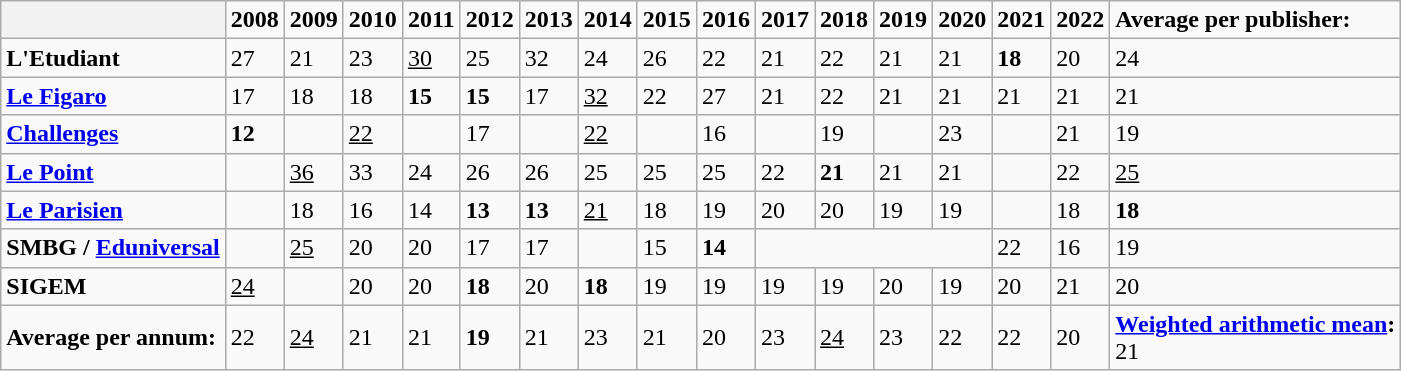<table class="wikitable">
<tr>
<th></th>
<td><strong>2008</strong></td>
<td><strong>2009</strong></td>
<td><strong>2010</strong></td>
<td><strong>2011</strong></td>
<td><strong>2012</strong></td>
<td><strong>2013</strong></td>
<td><strong>2014</strong></td>
<td><strong>2015</strong></td>
<td><strong>2016</strong></td>
<td><strong>2017</strong></td>
<td><strong>2018</strong></td>
<td><strong>2019</strong></td>
<td><strong>2020</strong></td>
<td><strong>2021</strong></td>
<td><strong>2022</strong></td>
<td><strong>Average per publisher:</strong></td>
</tr>
<tr>
<td><strong>L'Etudiant</strong></td>
<td>27</td>
<td>21</td>
<td>23</td>
<td><u>30</u></td>
<td>25</td>
<td>32</td>
<td>24</td>
<td>26</td>
<td>22</td>
<td>21</td>
<td>22</td>
<td>21</td>
<td>21</td>
<td><strong>18</strong></td>
<td>20</td>
<td>24</td>
</tr>
<tr>
<td><strong><a href='#'>Le Figaro</a></strong></td>
<td>17</td>
<td>18</td>
<td>18</td>
<td><strong>15</strong></td>
<td><strong>15</strong></td>
<td>17</td>
<td><u>32</u></td>
<td>22</td>
<td>27</td>
<td>21</td>
<td>22</td>
<td>21</td>
<td>21</td>
<td>21</td>
<td>21</td>
<td>21</td>
</tr>
<tr>
<td><strong><a href='#'>Challenges</a></strong></td>
<td><strong>12</strong></td>
<td></td>
<td><u>22</u></td>
<td></td>
<td>17</td>
<td></td>
<td><u>22</u></td>
<td></td>
<td>16</td>
<td></td>
<td>19</td>
<td></td>
<td>23</td>
<td></td>
<td>21</td>
<td>19</td>
</tr>
<tr>
<td><strong><a href='#'>Le Point</a></strong></td>
<td></td>
<td><u>36</u></td>
<td>33</td>
<td>24</td>
<td>26</td>
<td>26</td>
<td>25</td>
<td>25</td>
<td>25</td>
<td>22</td>
<td><strong>21</strong></td>
<td>21</td>
<td>21</td>
<td></td>
<td>22</td>
<td><u>25</u></td>
</tr>
<tr>
<td><strong><a href='#'>Le Parisien</a></strong></td>
<td></td>
<td>18</td>
<td>16</td>
<td>14</td>
<td><strong>13</strong></td>
<td><strong>13</strong></td>
<td><u>21</u></td>
<td>18</td>
<td>19</td>
<td>20</td>
<td>20</td>
<td>19</td>
<td>19</td>
<td></td>
<td>18</td>
<td><strong>18</strong></td>
</tr>
<tr>
<td><strong>SMBG / <a href='#'>Eduniversal</a></strong></td>
<td></td>
<td><u>25</u></td>
<td>20</td>
<td>20</td>
<td>17</td>
<td>17</td>
<td></td>
<td>15</td>
<td><strong>14</strong></td>
<td colspan="4"></td>
<td>22</td>
<td>16</td>
<td>19</td>
</tr>
<tr>
<td><strong>SIGEM</strong></td>
<td><u>24</u></td>
<td></td>
<td>20</td>
<td>20</td>
<td><strong>18</strong></td>
<td>20</td>
<td><strong>18</strong></td>
<td>19</td>
<td>19</td>
<td>19</td>
<td>19</td>
<td>20</td>
<td>19</td>
<td>20</td>
<td>21</td>
<td>20</td>
</tr>
<tr>
<td><strong>Average per annum:</strong></td>
<td>22</td>
<td><u>24</u></td>
<td>21</td>
<td>21</td>
<td><strong>19</strong></td>
<td>21</td>
<td>23</td>
<td>21</td>
<td>20</td>
<td>23</td>
<td><u>24</u></td>
<td>23</td>
<td>22</td>
<td>22</td>
<td>20</td>
<td><strong><a href='#'>Weighted arithmetic mean</a>:</strong><br>21</td>
</tr>
</table>
